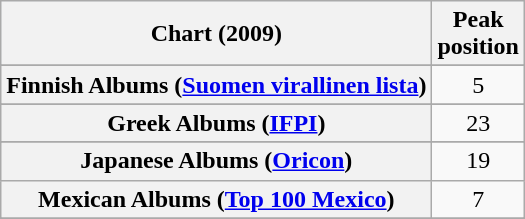<table class="wikitable sortable plainrowheaders">
<tr style="background:#ebf5ff;">
<th>Chart (2009)</th>
<th>Peak<br> position</th>
</tr>
<tr>
</tr>
<tr>
</tr>
<tr>
</tr>
<tr>
</tr>
<tr>
</tr>
<tr>
</tr>
<tr>
</tr>
<tr>
<th scope="row">Finnish Albums (<a href='#'>Suomen virallinen lista</a>)</th>
<td style="text-align:center;">5</td>
</tr>
<tr>
</tr>
<tr>
</tr>
<tr>
<th scope="row">Greek Albums (<a href='#'>IFPI</a>)</th>
<td style="text-align:center;">23</td>
</tr>
<tr>
</tr>
<tr>
</tr>
<tr>
<th scope="row">Japanese Albums (<a href='#'>Oricon</a>)</th>
<td align="center">19</td>
</tr>
<tr>
<th scope="row">Mexican Albums (<a href='#'>Top 100 Mexico</a>)</th>
<td style="text-align:center;">7</td>
</tr>
<tr>
</tr>
<tr>
</tr>
<tr>
</tr>
<tr>
</tr>
<tr>
</tr>
<tr>
</tr>
<tr>
</tr>
<tr>
</tr>
<tr>
</tr>
<tr>
</tr>
<tr>
</tr>
</table>
